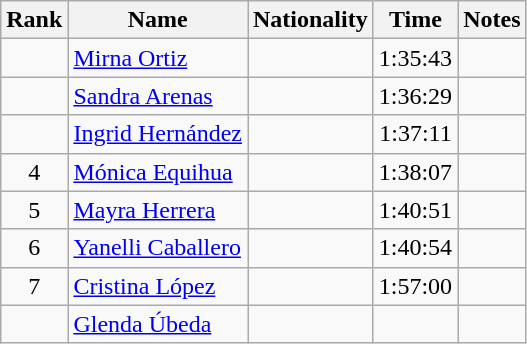<table class="wikitable sortable" style="text-align:center">
<tr>
<th>Rank</th>
<th>Name</th>
<th>Nationality</th>
<th>Time</th>
<th>Notes</th>
</tr>
<tr>
<td></td>
<td align=left><a href='#'>Mirna Ortiz</a></td>
<td align=left></td>
<td>1:35:43</td>
<td><strong></strong></td>
</tr>
<tr>
<td></td>
<td align=left><a href='#'>Sandra Arenas</a></td>
<td align=left></td>
<td>1:36:29</td>
<td></td>
</tr>
<tr>
<td></td>
<td align=left><a href='#'>Ingrid Hernández</a></td>
<td align=left></td>
<td>1:37:11</td>
<td></td>
</tr>
<tr>
<td>4</td>
<td align=left><a href='#'>Mónica Equihua</a></td>
<td align=left></td>
<td>1:38:07</td>
<td></td>
</tr>
<tr>
<td>5</td>
<td align=left><a href='#'>Mayra Herrera</a></td>
<td align=left></td>
<td>1:40:51</td>
<td></td>
</tr>
<tr>
<td>6</td>
<td align=left><a href='#'>Yanelli Caballero</a></td>
<td align=left></td>
<td>1:40:54</td>
<td></td>
</tr>
<tr>
<td>7</td>
<td align=left><a href='#'>Cristina López</a></td>
<td align=left></td>
<td>1:57:00</td>
<td></td>
</tr>
<tr>
<td></td>
<td align=left><a href='#'>Glenda Úbeda</a></td>
<td align=left></td>
<td></td>
<td></td>
</tr>
</table>
